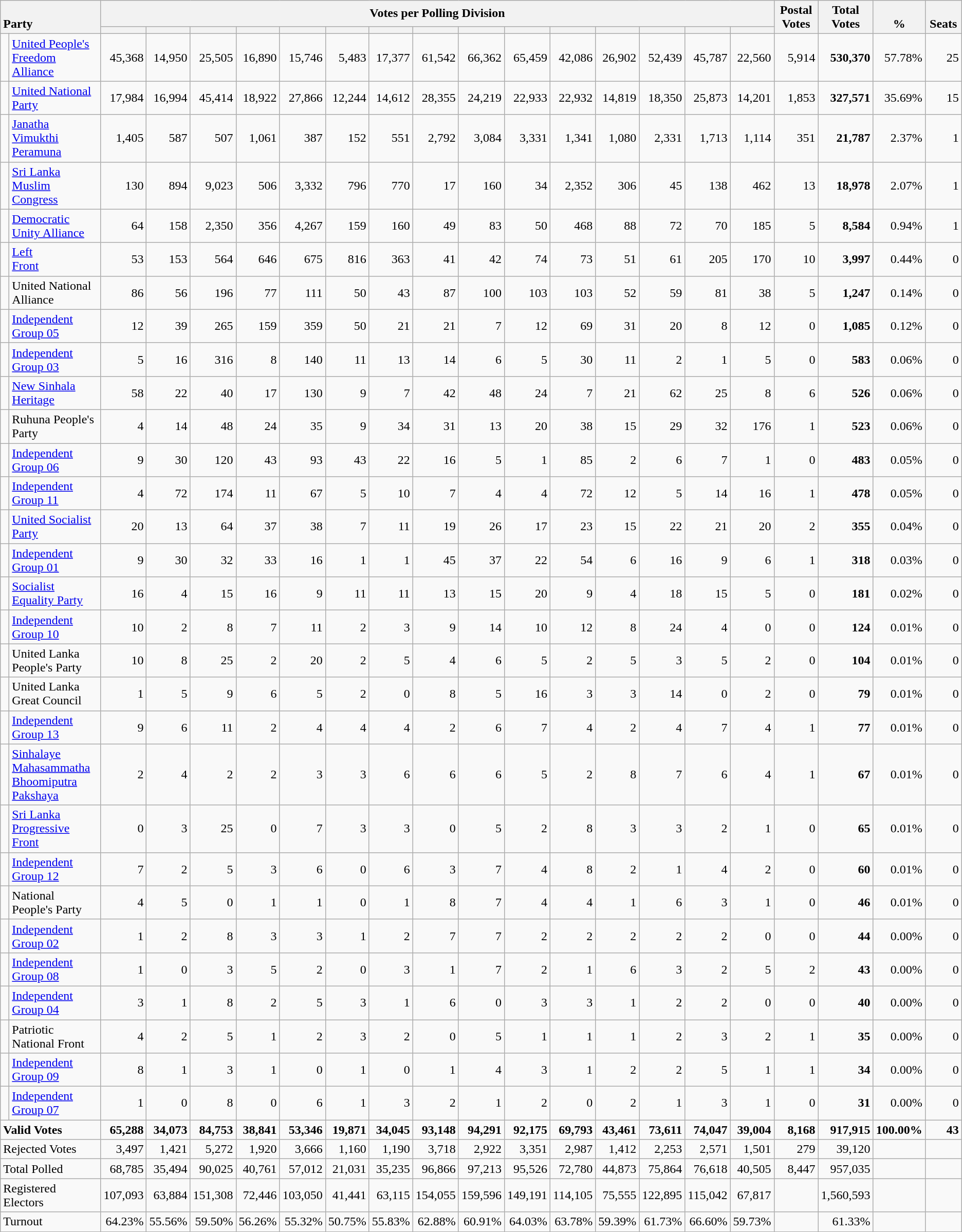<table class="wikitable" style="text-align:right;">
<tr>
<th style="text-align:left; vertical-align:bottom;" rowspan="2" colspan="2">Party</th>
<th colspan=15>Votes per Polling Division</th>
<th rowspan="2" style="vertical-align:bottom; text-align:center; width:50px;">Postal<br>Votes</th>
<th rowspan="2" style="vertical-align:bottom; text-align:center; width:50px;">Total Votes</th>
<th rowspan="2" style="vertical-align:bottom; text-align:center; width:50px;">%</th>
<th rowspan="2" style="vertical-align:bottom; text-align:center; width:40px;">Seats</th>
</tr>
<tr>
<th></th>
<th></th>
<th></th>
<th></th>
<th></th>
<th></th>
<th></th>
<th></th>
<th></th>
<th></th>
<th></th>
<th></th>
<th></th>
<th></th>
<th></th>
</tr>
<tr>
<td bgcolor=> </td>
<td align=left><a href='#'>United People's Freedom Alliance</a></td>
<td>45,368</td>
<td>14,950</td>
<td>25,505</td>
<td>16,890</td>
<td>15,746</td>
<td>5,483</td>
<td>17,377</td>
<td>61,542</td>
<td>66,362</td>
<td>65,459</td>
<td>42,086</td>
<td>26,902</td>
<td>52,439</td>
<td>45,787</td>
<td>22,560</td>
<td>5,914</td>
<td><strong>530,370</strong></td>
<td>57.78%</td>
<td>25</td>
</tr>
<tr>
<td bgcolor=> </td>
<td align=left><a href='#'>United National Party</a></td>
<td>17,984</td>
<td>16,994</td>
<td>45,414</td>
<td>18,922</td>
<td>27,866</td>
<td>12,244</td>
<td>14,612</td>
<td>28,355</td>
<td>24,219</td>
<td>22,933</td>
<td>22,932</td>
<td>14,819</td>
<td>18,350</td>
<td>25,873</td>
<td>14,201</td>
<td>1,853</td>
<td><strong>327,571</strong></td>
<td>35.69%</td>
<td>15</td>
</tr>
<tr>
<td bgcolor=> </td>
<td align=left><a href='#'>Janatha Vimukthi Peramuna</a></td>
<td>1,405</td>
<td>587</td>
<td>507</td>
<td>1,061</td>
<td>387</td>
<td>152</td>
<td>551</td>
<td>2,792</td>
<td>3,084</td>
<td>3,331</td>
<td>1,341</td>
<td>1,080</td>
<td>2,331</td>
<td>1,713</td>
<td>1,114</td>
<td>351</td>
<td><strong>21,787</strong></td>
<td>2.37%</td>
<td>1</td>
</tr>
<tr>
<td bgcolor=> </td>
<td align=left><a href='#'>Sri Lanka Muslim Congress</a></td>
<td>130</td>
<td>894</td>
<td>9,023</td>
<td>506</td>
<td>3,332</td>
<td>796</td>
<td>770</td>
<td>17</td>
<td>160</td>
<td>34</td>
<td>2,352</td>
<td>306</td>
<td>45</td>
<td>138</td>
<td>462</td>
<td>13</td>
<td><strong>18,978</strong></td>
<td>2.07%</td>
<td>1</td>
</tr>
<tr>
<td bgcolor=> </td>
<td align=left><a href='#'>Democratic Unity Alliance</a></td>
<td>64</td>
<td>158</td>
<td>2,350</td>
<td>356</td>
<td>4,267</td>
<td>159</td>
<td>160</td>
<td>49</td>
<td>83</td>
<td>50</td>
<td>468</td>
<td>88</td>
<td>72</td>
<td>70</td>
<td>185</td>
<td>5</td>
<td><strong>8,584</strong></td>
<td>0.94%</td>
<td>1</td>
</tr>
<tr>
<td bgcolor=> </td>
<td align=left><a href='#'>Left<br>Front</a></td>
<td>53</td>
<td>153</td>
<td>564</td>
<td>646</td>
<td>675</td>
<td>816</td>
<td>363</td>
<td>41</td>
<td>42</td>
<td>74</td>
<td>73</td>
<td>51</td>
<td>61</td>
<td>205</td>
<td>170</td>
<td>10</td>
<td><strong>3,997</strong></td>
<td>0.44%</td>
<td>0</td>
</tr>
<tr>
<td bgcolor=> </td>
<td align=left>United National Alliance</td>
<td>86</td>
<td>56</td>
<td>196</td>
<td>77</td>
<td>111</td>
<td>50</td>
<td>43</td>
<td>87</td>
<td>100</td>
<td>103</td>
<td>103</td>
<td>52</td>
<td>59</td>
<td>81</td>
<td>38</td>
<td>5</td>
<td><strong>1,247</strong></td>
<td>0.14%</td>
<td>0</td>
</tr>
<tr>
<td bgcolor=> </td>
<td align=left><a href='#'>Independent Group 05</a></td>
<td>12</td>
<td>39</td>
<td>265</td>
<td>159</td>
<td>359</td>
<td>50</td>
<td>21</td>
<td>21</td>
<td>7</td>
<td>12</td>
<td>69</td>
<td>31</td>
<td>20</td>
<td>8</td>
<td>12</td>
<td>0</td>
<td><strong>1,085</strong></td>
<td>0.12%</td>
<td>0</td>
</tr>
<tr>
<td bgcolor=> </td>
<td align=left><a href='#'>Independent Group 03</a></td>
<td>5</td>
<td>16</td>
<td>316</td>
<td>8</td>
<td>140</td>
<td>11</td>
<td>13</td>
<td>14</td>
<td>6</td>
<td>5</td>
<td>30</td>
<td>11</td>
<td>2</td>
<td>1</td>
<td>5</td>
<td>0</td>
<td><strong>583</strong></td>
<td>0.06%</td>
<td>0</td>
</tr>
<tr>
<td bgcolor=> </td>
<td align=left><a href='#'>New Sinhala Heritage</a></td>
<td>58</td>
<td>22</td>
<td>40</td>
<td>17</td>
<td>130</td>
<td>9</td>
<td>7</td>
<td>42</td>
<td>48</td>
<td>24</td>
<td>7</td>
<td>21</td>
<td>62</td>
<td>25</td>
<td>8</td>
<td>6</td>
<td><strong>526</strong></td>
<td>0.06%</td>
<td>0</td>
</tr>
<tr>
<td bgcolor=> </td>
<td align=left>Ruhuna People's Party</td>
<td>4</td>
<td>14</td>
<td>48</td>
<td>24</td>
<td>35</td>
<td>9</td>
<td>34</td>
<td>31</td>
<td>13</td>
<td>20</td>
<td>38</td>
<td>15</td>
<td>29</td>
<td>32</td>
<td>176</td>
<td>1</td>
<td><strong>523</strong></td>
<td>0.06%</td>
<td>0</td>
</tr>
<tr>
<td bgcolor=> </td>
<td align=left><a href='#'>Independent Group 06</a></td>
<td>9</td>
<td>30</td>
<td>120</td>
<td>43</td>
<td>93</td>
<td>43</td>
<td>22</td>
<td>16</td>
<td>5</td>
<td>1</td>
<td>85</td>
<td>2</td>
<td>6</td>
<td>7</td>
<td>1</td>
<td>0</td>
<td><strong>483</strong></td>
<td>0.05%</td>
<td>0</td>
</tr>
<tr>
<td bgcolor=> </td>
<td align=left><a href='#'>Independent Group 11</a></td>
<td>4</td>
<td>72</td>
<td>174</td>
<td>11</td>
<td>67</td>
<td>5</td>
<td>10</td>
<td>7</td>
<td>4</td>
<td>4</td>
<td>72</td>
<td>12</td>
<td>5</td>
<td>14</td>
<td>16</td>
<td>1</td>
<td><strong>478</strong></td>
<td>0.05%</td>
<td>0</td>
</tr>
<tr>
<td bgcolor=> </td>
<td align=left><a href='#'>United Socialist Party</a></td>
<td>20</td>
<td>13</td>
<td>64</td>
<td>37</td>
<td>38</td>
<td>7</td>
<td>11</td>
<td>19</td>
<td>26</td>
<td>17</td>
<td>23</td>
<td>15</td>
<td>22</td>
<td>21</td>
<td>20</td>
<td>2</td>
<td><strong>355</strong></td>
<td>0.04%</td>
<td>0</td>
</tr>
<tr>
<td bgcolor=> </td>
<td align=left><a href='#'>Independent Group 01</a></td>
<td>9</td>
<td>30</td>
<td>32</td>
<td>33</td>
<td>16</td>
<td>1</td>
<td>1</td>
<td>45</td>
<td>37</td>
<td>22</td>
<td>54</td>
<td>6</td>
<td>16</td>
<td>9</td>
<td>6</td>
<td>1</td>
<td><strong>318</strong></td>
<td>0.03%</td>
<td>0</td>
</tr>
<tr>
<td bgcolor=> </td>
<td align=left><a href='#'>Socialist Equality Party</a></td>
<td>16</td>
<td>4</td>
<td>15</td>
<td>16</td>
<td>9</td>
<td>11</td>
<td>11</td>
<td>13</td>
<td>15</td>
<td>20</td>
<td>9</td>
<td>4</td>
<td>18</td>
<td>15</td>
<td>5</td>
<td>0</td>
<td><strong>181</strong></td>
<td>0.02%</td>
<td>0</td>
</tr>
<tr>
<td bgcolor=> </td>
<td align=left><a href='#'>Independent Group 10</a></td>
<td>10</td>
<td>2</td>
<td>8</td>
<td>7</td>
<td>11</td>
<td>2</td>
<td>3</td>
<td>9</td>
<td>14</td>
<td>10</td>
<td>12</td>
<td>8</td>
<td>24</td>
<td>4</td>
<td>0</td>
<td>0</td>
<td><strong>124</strong></td>
<td>0.01%</td>
<td>0</td>
</tr>
<tr>
<td bgcolor=> </td>
<td align=left>United Lanka People's Party</td>
<td>10</td>
<td>8</td>
<td>25</td>
<td>2</td>
<td>20</td>
<td>2</td>
<td>5</td>
<td>4</td>
<td>6</td>
<td>5</td>
<td>2</td>
<td>5</td>
<td>3</td>
<td>5</td>
<td>2</td>
<td>0</td>
<td><strong>104</strong></td>
<td>0.01%</td>
<td>0</td>
</tr>
<tr>
<td bgcolor=> </td>
<td align=left>United Lanka Great Council</td>
<td>1</td>
<td>5</td>
<td>9</td>
<td>6</td>
<td>5</td>
<td>2</td>
<td>0</td>
<td>8</td>
<td>5</td>
<td>16</td>
<td>3</td>
<td>3</td>
<td>14</td>
<td>0</td>
<td>2</td>
<td>0</td>
<td><strong>79</strong></td>
<td>0.01%</td>
<td>0</td>
</tr>
<tr>
<td bgcolor=> </td>
<td align=left><a href='#'>Independent Group 13</a></td>
<td>9</td>
<td>6</td>
<td>11</td>
<td>2</td>
<td>4</td>
<td>4</td>
<td>4</td>
<td>2</td>
<td>6</td>
<td>7</td>
<td>4</td>
<td>2</td>
<td>4</td>
<td>7</td>
<td>4</td>
<td>1</td>
<td><strong>77</strong></td>
<td>0.01%</td>
<td>0</td>
</tr>
<tr>
<td bgcolor=> </td>
<td align=left><a href='#'>Sinhalaye Mahasammatha Bhoomiputra Pakshaya</a></td>
<td>2</td>
<td>4</td>
<td>2</td>
<td>2</td>
<td>3</td>
<td>3</td>
<td>6</td>
<td>6</td>
<td>6</td>
<td>5</td>
<td>2</td>
<td>8</td>
<td>7</td>
<td>6</td>
<td>4</td>
<td>1</td>
<td><strong>67</strong></td>
<td>0.01%</td>
<td>0</td>
</tr>
<tr>
<td bgcolor=> </td>
<td align=left><a href='#'>Sri Lanka Progressive Front</a></td>
<td>0</td>
<td>3</td>
<td>25</td>
<td>0</td>
<td>7</td>
<td>3</td>
<td>3</td>
<td>0</td>
<td>5</td>
<td>2</td>
<td>8</td>
<td>3</td>
<td>3</td>
<td>2</td>
<td>1</td>
<td>0</td>
<td><strong>65</strong></td>
<td>0.01%</td>
<td>0</td>
</tr>
<tr>
<td bgcolor=> </td>
<td align=left><a href='#'>Independent Group 12</a></td>
<td>7</td>
<td>2</td>
<td>5</td>
<td>3</td>
<td>6</td>
<td>0</td>
<td>6</td>
<td>3</td>
<td>7</td>
<td>4</td>
<td>8</td>
<td>2</td>
<td>1</td>
<td>4</td>
<td>2</td>
<td>0</td>
<td><strong>60</strong></td>
<td>0.01%</td>
<td>0</td>
</tr>
<tr>
<td bgcolor=> </td>
<td align=left>National People's Party</td>
<td>4</td>
<td>5</td>
<td>0</td>
<td>1</td>
<td>1</td>
<td>0</td>
<td>1</td>
<td>8</td>
<td>7</td>
<td>4</td>
<td>4</td>
<td>1</td>
<td>6</td>
<td>3</td>
<td>1</td>
<td>0</td>
<td><strong>46</strong></td>
<td>0.01%</td>
<td>0</td>
</tr>
<tr>
<td bgcolor=> </td>
<td align=left><a href='#'>Independent Group 02</a></td>
<td>1</td>
<td>2</td>
<td>8</td>
<td>3</td>
<td>3</td>
<td>1</td>
<td>2</td>
<td>7</td>
<td>7</td>
<td>2</td>
<td>2</td>
<td>2</td>
<td>2</td>
<td>2</td>
<td>0</td>
<td>0</td>
<td><strong>44</strong></td>
<td>0.00%</td>
<td>0</td>
</tr>
<tr>
<td bgcolor=> </td>
<td align=left><a href='#'>Independent Group 08</a></td>
<td>1</td>
<td>0</td>
<td>3</td>
<td>5</td>
<td>2</td>
<td>0</td>
<td>3</td>
<td>1</td>
<td>7</td>
<td>2</td>
<td>1</td>
<td>6</td>
<td>3</td>
<td>2</td>
<td>5</td>
<td>2</td>
<td><strong>43</strong></td>
<td>0.00%</td>
<td>0</td>
</tr>
<tr>
<td bgcolor=> </td>
<td align=left><a href='#'>Independent Group 04</a></td>
<td>3</td>
<td>1</td>
<td>8</td>
<td>2</td>
<td>5</td>
<td>3</td>
<td>1</td>
<td>6</td>
<td>0</td>
<td>3</td>
<td>3</td>
<td>1</td>
<td>2</td>
<td>2</td>
<td>0</td>
<td>0</td>
<td><strong>40</strong></td>
<td>0.00%</td>
<td>0</td>
</tr>
<tr>
<td bgcolor=> </td>
<td align=left>Patriotic National Front</td>
<td>4</td>
<td>2</td>
<td>5</td>
<td>1</td>
<td>2</td>
<td>3</td>
<td>2</td>
<td>0</td>
<td>5</td>
<td>1</td>
<td>1</td>
<td>1</td>
<td>2</td>
<td>3</td>
<td>2</td>
<td>1</td>
<td><strong>35</strong></td>
<td>0.00%</td>
<td>0</td>
</tr>
<tr>
<td bgcolor=> </td>
<td align=left><a href='#'>Independent Group 09</a></td>
<td>8</td>
<td>1</td>
<td>3</td>
<td>1</td>
<td>0</td>
<td>1</td>
<td>0</td>
<td>1</td>
<td>4</td>
<td>3</td>
<td>1</td>
<td>2</td>
<td>2</td>
<td>5</td>
<td>1</td>
<td>1</td>
<td><strong>34</strong></td>
<td>0.00%</td>
<td>0</td>
</tr>
<tr>
<td bgcolor=> </td>
<td align=left><a href='#'>Independent Group 07</a></td>
<td>1</td>
<td>0</td>
<td>8</td>
<td>0</td>
<td>6</td>
<td>1</td>
<td>3</td>
<td>2</td>
<td>1</td>
<td>2</td>
<td>0</td>
<td>2</td>
<td>1</td>
<td>3</td>
<td>1</td>
<td>0</td>
<td><strong>31</strong></td>
<td>0.00%</td>
<td>0</td>
</tr>
<tr style="font-weight:bold">
<td style="text-align:left;" colspan="2">Valid Votes</td>
<td>65,288</td>
<td>34,073</td>
<td>84,753</td>
<td>38,841</td>
<td>53,346</td>
<td>19,871</td>
<td>34,045</td>
<td>93,148</td>
<td>94,291</td>
<td>92,175</td>
<td>69,793</td>
<td>43,461</td>
<td>73,611</td>
<td>74,047</td>
<td>39,004</td>
<td>8,168</td>
<td>917,915</td>
<td>100.00%</td>
<td>43</td>
</tr>
<tr>
<td style="text-align:left;" colspan="2">Rejected Votes</td>
<td>3,497</td>
<td>1,421</td>
<td>5,272</td>
<td>1,920</td>
<td>3,666</td>
<td>1,160</td>
<td>1,190</td>
<td>3,718</td>
<td>2,922</td>
<td>3,351</td>
<td>2,987</td>
<td>1,412</td>
<td>2,253</td>
<td>2,571</td>
<td>1,501</td>
<td>279</td>
<td>39,120</td>
<td></td>
<td></td>
</tr>
<tr>
<td style="text-align:left;" colspan="2">Total Polled</td>
<td>68,785</td>
<td>35,494</td>
<td>90,025</td>
<td>40,761</td>
<td>57,012</td>
<td>21,031</td>
<td>35,235</td>
<td>96,866</td>
<td>97,213</td>
<td>95,526</td>
<td>72,780</td>
<td>44,873</td>
<td>75,864</td>
<td>76,618</td>
<td>40,505</td>
<td>8,447</td>
<td>957,035</td>
<td></td>
<td></td>
</tr>
<tr>
<td style="text-align:left;" colspan="2">Registered Electors</td>
<td>107,093</td>
<td>63,884</td>
<td>151,308</td>
<td>72,446</td>
<td>103,050</td>
<td>41,441</td>
<td>63,115</td>
<td>154,055</td>
<td>159,596</td>
<td>149,191</td>
<td>114,105</td>
<td>75,555</td>
<td>122,895</td>
<td>115,042</td>
<td>67,817</td>
<td></td>
<td>1,560,593</td>
<td></td>
<td></td>
</tr>
<tr>
<td style="text-align:left;" colspan="2">Turnout</td>
<td>64.23%</td>
<td>55.56%</td>
<td>59.50%</td>
<td>56.26%</td>
<td>55.32%</td>
<td>50.75%</td>
<td>55.83%</td>
<td>62.88%</td>
<td>60.91%</td>
<td>64.03%</td>
<td>63.78%</td>
<td>59.39%</td>
<td>61.73%</td>
<td>66.60%</td>
<td>59.73%</td>
<td></td>
<td>61.33%</td>
<td></td>
<td></td>
</tr>
</table>
